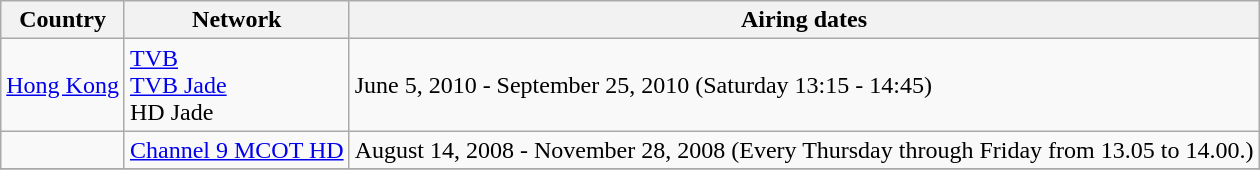<table class="wikitable">
<tr>
<th>Country</th>
<th>Network</th>
<th>Airing dates</th>
</tr>
<tr>
<td> <a href='#'>Hong Kong</a></td>
<td><a href='#'>TVB</a> <br> <a href='#'>TVB Jade</a> <br> HD Jade</td>
<td>June 5, 2010 - September 25, 2010 (Saturday 13:15 - 14:45)</td>
</tr>
<tr>
<td></td>
<td><a href='#'>Channel 9 MCOT HD</a></td>
<td>August 14, 2008 - November 28, 2008 (Every Thursday through Friday from 13.05 to 14.00.)</td>
</tr>
<tr>
</tr>
</table>
